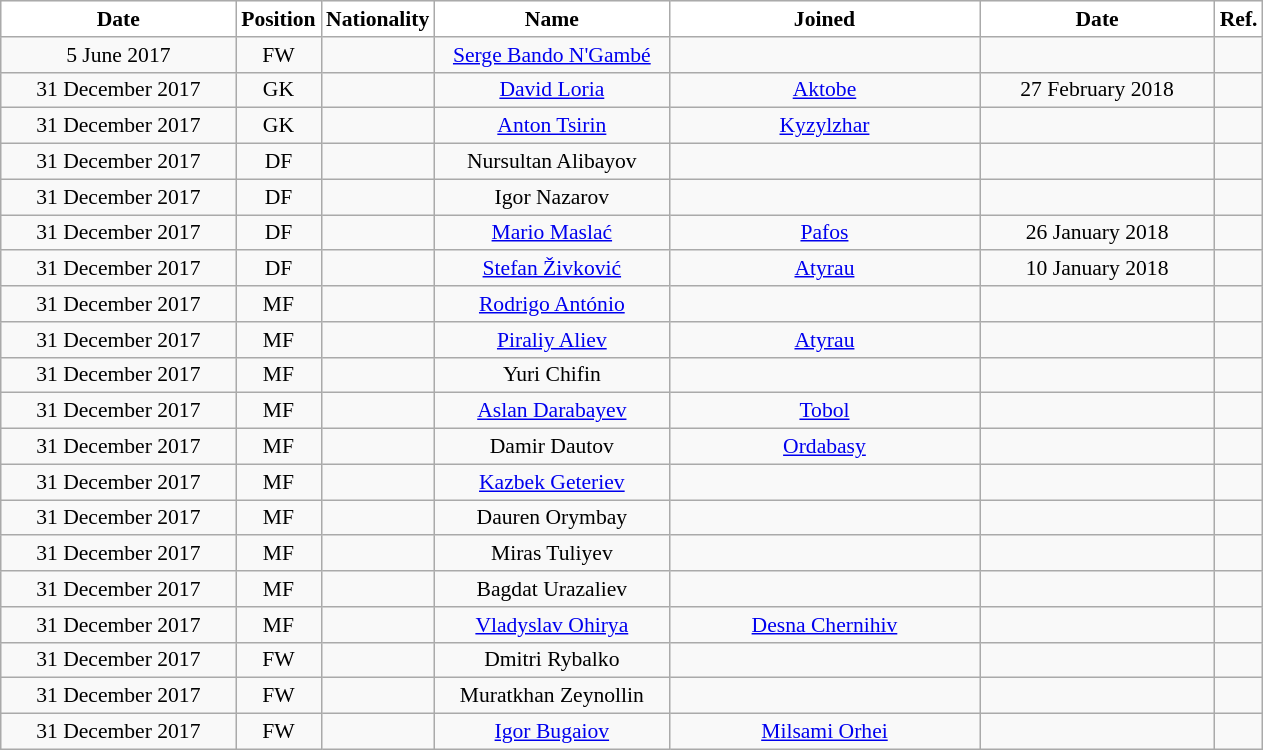<table class="wikitable"  style="text-align:center; font-size:90%; ">
<tr>
<th style="background:#FFFFFF; color:black; width:150px;">Date</th>
<th style="background:#FFFFFF; color:black; width:50px;">Position</th>
<th style="background:#FFFFFF; color:black; width:50px;">Nationality</th>
<th style="background:#FFFFFF; color:black; width:150px;">Name</th>
<th style="background:#FFFFFF; color:black; width:200px;">Joined</th>
<th style="background:#FFFFFF; color:black; width:150px;">Date</th>
<th style="background:#FFFFFF; color:black; width:25px;">Ref.</th>
</tr>
<tr>
<td>5 June 2017</td>
<td>FW</td>
<td></td>
<td><a href='#'>Serge Bando N'Gambé</a></td>
<td></td>
<td></td>
<td></td>
</tr>
<tr>
<td>31 December 2017</td>
<td>GK</td>
<td></td>
<td><a href='#'>David Loria</a></td>
<td><a href='#'>Aktobe</a></td>
<td>27 February 2018</td>
<td></td>
</tr>
<tr>
<td>31 December 2017</td>
<td>GK</td>
<td></td>
<td><a href='#'>Anton Tsirin</a></td>
<td><a href='#'>Kyzylzhar</a></td>
<td></td>
<td></td>
</tr>
<tr>
<td>31 December 2017</td>
<td>DF</td>
<td></td>
<td>Nursultan Alibayov</td>
<td></td>
<td></td>
<td></td>
</tr>
<tr>
<td>31 December 2017</td>
<td>DF</td>
<td></td>
<td>Igor Nazarov</td>
<td></td>
<td></td>
<td></td>
</tr>
<tr>
<td>31 December 2017</td>
<td>DF</td>
<td></td>
<td><a href='#'>Mario Maslać</a></td>
<td><a href='#'>Pafos</a></td>
<td>26 January 2018</td>
<td></td>
</tr>
<tr>
<td>31 December 2017</td>
<td>DF</td>
<td></td>
<td><a href='#'>Stefan Živković</a></td>
<td><a href='#'>Atyrau</a></td>
<td>10 January 2018</td>
<td></td>
</tr>
<tr>
<td>31 December 2017</td>
<td>MF</td>
<td></td>
<td><a href='#'>Rodrigo António</a></td>
<td></td>
<td></td>
<td></td>
</tr>
<tr>
<td>31 December 2017</td>
<td>MF</td>
<td></td>
<td><a href='#'>Piraliy Aliev</a></td>
<td><a href='#'>Atyrau</a></td>
<td></td>
<td></td>
</tr>
<tr>
<td>31 December 2017</td>
<td>MF</td>
<td></td>
<td>Yuri Chifin</td>
<td></td>
<td></td>
<td></td>
</tr>
<tr>
<td>31 December 2017</td>
<td>MF</td>
<td></td>
<td><a href='#'>Aslan Darabayev</a></td>
<td><a href='#'>Tobol</a></td>
<td></td>
<td></td>
</tr>
<tr>
<td>31 December 2017</td>
<td>MF</td>
<td></td>
<td>Damir Dautov</td>
<td><a href='#'>Ordabasy</a></td>
<td></td>
<td></td>
</tr>
<tr>
<td>31 December 2017</td>
<td>MF</td>
<td></td>
<td><a href='#'>Kazbek Geteriev</a></td>
<td></td>
<td></td>
<td></td>
</tr>
<tr>
<td>31 December 2017</td>
<td>MF</td>
<td></td>
<td>Dauren Orymbay</td>
<td></td>
<td></td>
<td></td>
</tr>
<tr>
<td>31 December 2017</td>
<td>MF</td>
<td></td>
<td>Miras Tuliyev</td>
<td></td>
<td></td>
<td></td>
</tr>
<tr>
<td>31 December 2017</td>
<td>MF</td>
<td></td>
<td>Bagdat Urazaliev</td>
<td></td>
<td></td>
<td></td>
</tr>
<tr>
<td>31 December 2017</td>
<td>MF</td>
<td></td>
<td><a href='#'>Vladyslav Ohirya</a></td>
<td><a href='#'>Desna Chernihiv</a></td>
<td></td>
<td></td>
</tr>
<tr>
<td>31 December 2017</td>
<td>FW</td>
<td></td>
<td>Dmitri Rybalko</td>
<td></td>
<td></td>
<td></td>
</tr>
<tr>
<td>31 December 2017</td>
<td>FW</td>
<td></td>
<td>Muratkhan Zeynollin</td>
<td></td>
<td></td>
<td></td>
</tr>
<tr>
<td>31 December 2017</td>
<td>FW</td>
<td></td>
<td><a href='#'>Igor Bugaiov</a></td>
<td><a href='#'>Milsami Orhei</a></td>
<td></td>
<td></td>
</tr>
</table>
